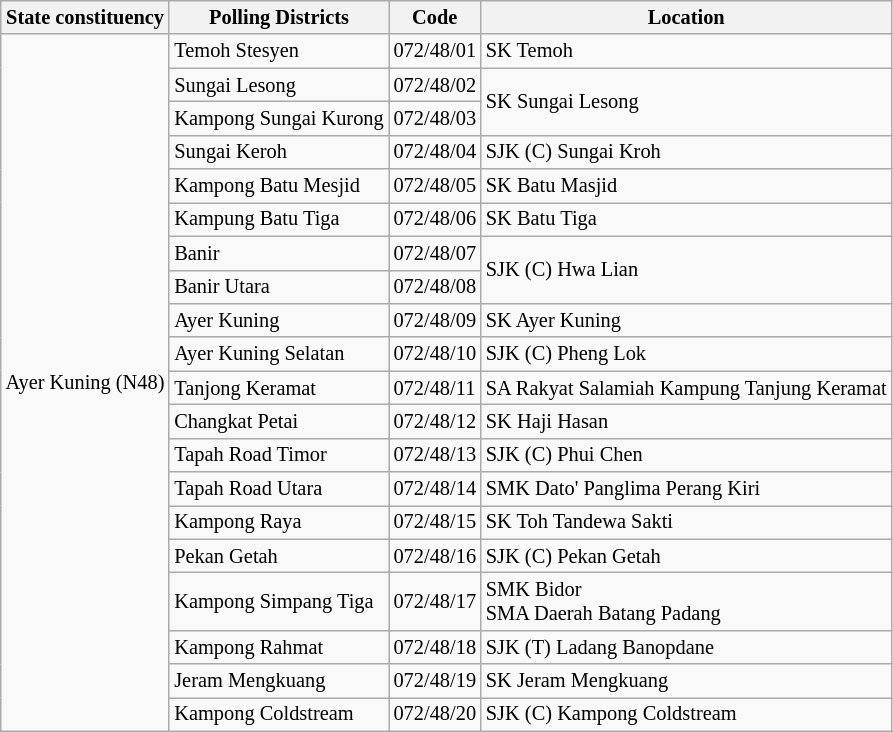<table class="wikitable sortable mw-collapsible" style="white-space:nowrap;font-size:85%">
<tr>
<th>State constituency</th>
<th>Polling Districts</th>
<th>Code</th>
<th>Location</th>
</tr>
<tr>
<td rowspan="20">Ayer Kuning (N48)</td>
<td>Temoh Stesyen</td>
<td>072/48/01</td>
<td>SK Temoh</td>
</tr>
<tr>
<td>Sungai Lesong</td>
<td>072/48/02</td>
<td rowspan=2>SK Sungai Lesong</td>
</tr>
<tr>
<td>Kampong Sungai Kurong</td>
<td>072/48/03</td>
</tr>
<tr>
<td>Sungai Keroh</td>
<td>072/48/04</td>
<td>SJK (C) Sungai Kroh</td>
</tr>
<tr>
<td>Kampong Batu Mesjid</td>
<td>072/48/05</td>
<td>SK Batu Masjid</td>
</tr>
<tr>
<td>Kampung Batu Tiga</td>
<td>072/48/06</td>
<td>SK Batu Tiga</td>
</tr>
<tr>
<td>Banir</td>
<td>072/48/07</td>
<td rowspan=2>SJK (C) Hwa Lian</td>
</tr>
<tr>
<td>Banir Utara</td>
<td>072/48/08</td>
</tr>
<tr>
<td>Ayer Kuning</td>
<td>072/48/09</td>
<td>SK Ayer Kuning</td>
</tr>
<tr>
<td>Ayer Kuning Selatan</td>
<td>072/48/10</td>
<td>SJK (C) Pheng Lok</td>
</tr>
<tr>
<td>Tanjong Keramat</td>
<td>072/48/11</td>
<td>SA Rakyat Salamiah Kampung Tanjung Keramat</td>
</tr>
<tr>
<td>Changkat Petai</td>
<td>072/48/12</td>
<td>SK Haji Hasan</td>
</tr>
<tr>
<td>Tapah Road Timor</td>
<td>072/48/13</td>
<td>SJK (C) Phui Chen</td>
</tr>
<tr>
<td>Tapah Road Utara</td>
<td>072/48/14</td>
<td>SMK Dato' Panglima Perang Kiri</td>
</tr>
<tr>
<td>Kampong Raya</td>
<td>072/48/15</td>
<td>SK Toh Tandewa Sakti</td>
</tr>
<tr>
<td>Pekan Getah</td>
<td>072/48/16</td>
<td>SJK (C) Pekan Getah</td>
</tr>
<tr>
<td>Kampong Simpang Tiga</td>
<td>072/48/17</td>
<td>SMK Bidor<br>SMA Daerah Batang Padang</td>
</tr>
<tr>
<td>Kampong Rahmat</td>
<td>072/48/18</td>
<td>SJK (T) Ladang Banopdane</td>
</tr>
<tr>
<td>Jeram Mengkuang</td>
<td>072/48/19</td>
<td>SK Jeram Mengkuang</td>
</tr>
<tr>
<td>Kampong Coldstream</td>
<td>072/48/20</td>
<td>SJK (C) Kampong Coldstream</td>
</tr>
</table>
